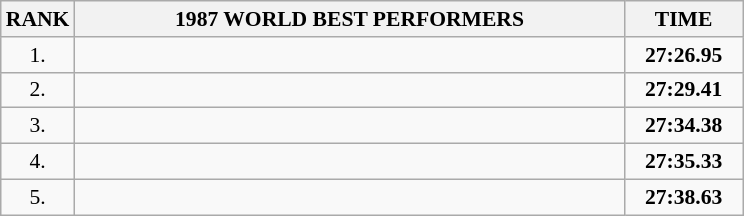<table class="wikitable" style="border-collapse: collapse; font-size: 90%;">
<tr>
<th>RANK</th>
<th align="center" style="width: 25em">1987 WORLD BEST PERFORMERS</th>
<th align="center" style="width: 5em">TIME</th>
</tr>
<tr>
<td align="center">1.</td>
<td></td>
<td align="center"><strong>27:26.95</strong></td>
</tr>
<tr>
<td align="center">2.</td>
<td></td>
<td align="center"><strong>27:29.41</strong></td>
</tr>
<tr>
<td align="center">3.</td>
<td></td>
<td align="center"><strong>27:34.38</strong></td>
</tr>
<tr>
<td align="center">4.</td>
<td></td>
<td align="center"><strong>27:35.33</strong></td>
</tr>
<tr>
<td align="center">5.</td>
<td></td>
<td align="center"><strong>27:38.63</strong></td>
</tr>
</table>
